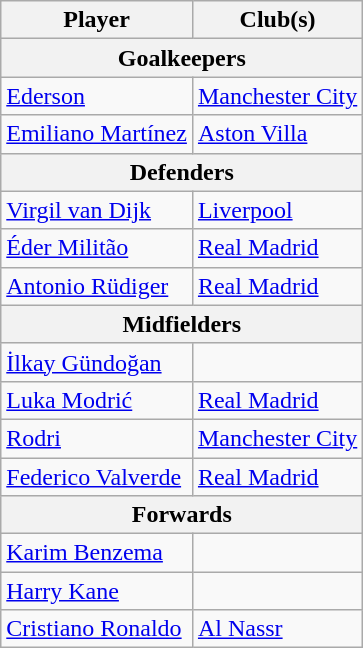<table class="wikitable mw-collapsible mw-collapsed">
<tr>
<th>Player</th>
<th>Club(s)</th>
</tr>
<tr>
<th colspan="2">Goalkeepers</th>
</tr>
<tr>
<td> <a href='#'>Ederson</a></td>
<td> <a href='#'>Manchester City</a></td>
</tr>
<tr>
<td> <a href='#'>Emiliano Martínez</a></td>
<td> <a href='#'>Aston Villa</a></td>
</tr>
<tr>
<th colspan="2">Defenders</th>
</tr>
<tr>
<td> <a href='#'>Virgil van Dijk</a></td>
<td> <a href='#'>Liverpool</a></td>
</tr>
<tr>
<td> <a href='#'>Éder Militão</a></td>
<td> <a href='#'>Real Madrid</a></td>
</tr>
<tr>
<td> <a href='#'>Antonio Rüdiger</a></td>
<td> <a href='#'>Real Madrid</a></td>
</tr>
<tr>
<th colspan="2">Midfielders</th>
</tr>
<tr>
<td> <a href='#'>İlkay Gündoğan</a></td>
<td></td>
</tr>
<tr>
<td> <a href='#'>Luka Modrić</a></td>
<td> <a href='#'>Real Madrid</a></td>
</tr>
<tr>
<td> <a href='#'>Rodri</a></td>
<td> <a href='#'>Manchester City</a></td>
</tr>
<tr>
<td> <a href='#'>Federico Valverde</a></td>
<td> <a href='#'>Real Madrid</a></td>
</tr>
<tr>
<th colspan="2">Forwards</th>
</tr>
<tr>
<td> <a href='#'>Karim Benzema</a></td>
<td></td>
</tr>
<tr>
<td> <a href='#'>Harry Kane</a></td>
<td></td>
</tr>
<tr>
<td> <a href='#'>Cristiano Ronaldo</a></td>
<td> <a href='#'>Al Nassr</a></td>
</tr>
</table>
